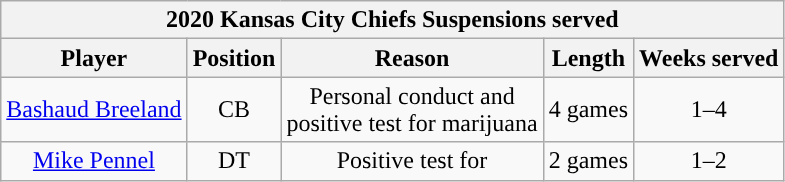<table class="wikitable" style="text-align:center">
<tr>
<th colspan=5>2020 Kansas City Chiefs Suspensions served</th>
</tr>
<tr>
<th>Player</th>
<th>Position</th>
<th>Reason</th>
<th>Length</th>
<th>Weeks served</th>
</tr>
<tr>
<td><a href='#'>Bashaud Breeland</a></td>
<td>CB</td>
<td>Personal conduct and<br>positive test for marijuana</td>
<td>4 games</td>
<td>1–4</td>
</tr>
<tr>
<td><a href='#'>Mike Pennel</a></td>
<td>DT</td>
<td>Positive test for </td>
<td>2 games</td>
<td>1–2</td>
</tr>
</table>
